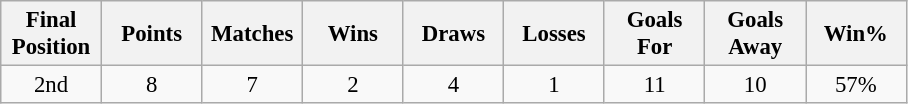<table class="wikitable" style="font-size: 95%; text-align: center;">
<tr>
<th width=60>Final Position</th>
<th width=60>Points</th>
<th width=60>Matches</th>
<th width=60>Wins</th>
<th width=60>Draws</th>
<th width=60>Losses</th>
<th width=60>Goals For</th>
<th width=60>Goals Away</th>
<th width=60>Win%</th>
</tr>
<tr>
<td>2nd</td>
<td>8</td>
<td>7</td>
<td>2</td>
<td>4</td>
<td>1</td>
<td>11</td>
<td>10</td>
<td>57%</td>
</tr>
</table>
